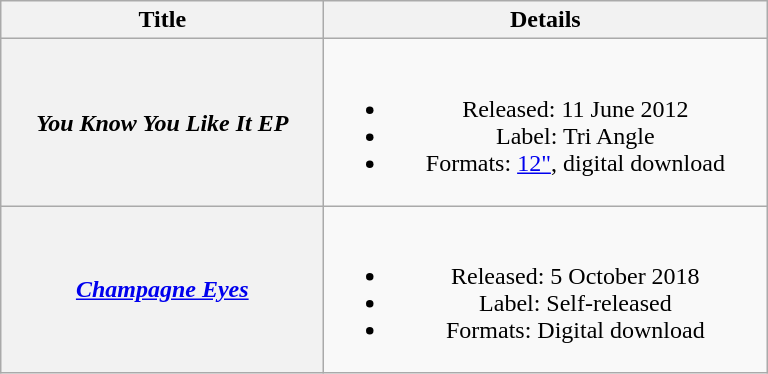<table class="wikitable plainrowheaders" style="text-align:center;">
<tr>
<th scope="col" style="width:13em;">Title</th>
<th scope="col" style="width:18em;">Details</th>
</tr>
<tr>
<th scope="row"><em>You Know You Like It EP</em></th>
<td><br><ul><li>Released: 11 June 2012</li><li>Label: Tri Angle</li><li>Formats: <a href='#'>12"</a>, digital download</li></ul></td>
</tr>
<tr>
<th scope="row"><em><a href='#'>Champagne Eyes</a></em></th>
<td><br><ul><li>Released: 5 October 2018</li><li>Label: Self-released</li><li>Formats: Digital download</li></ul></td>
</tr>
</table>
